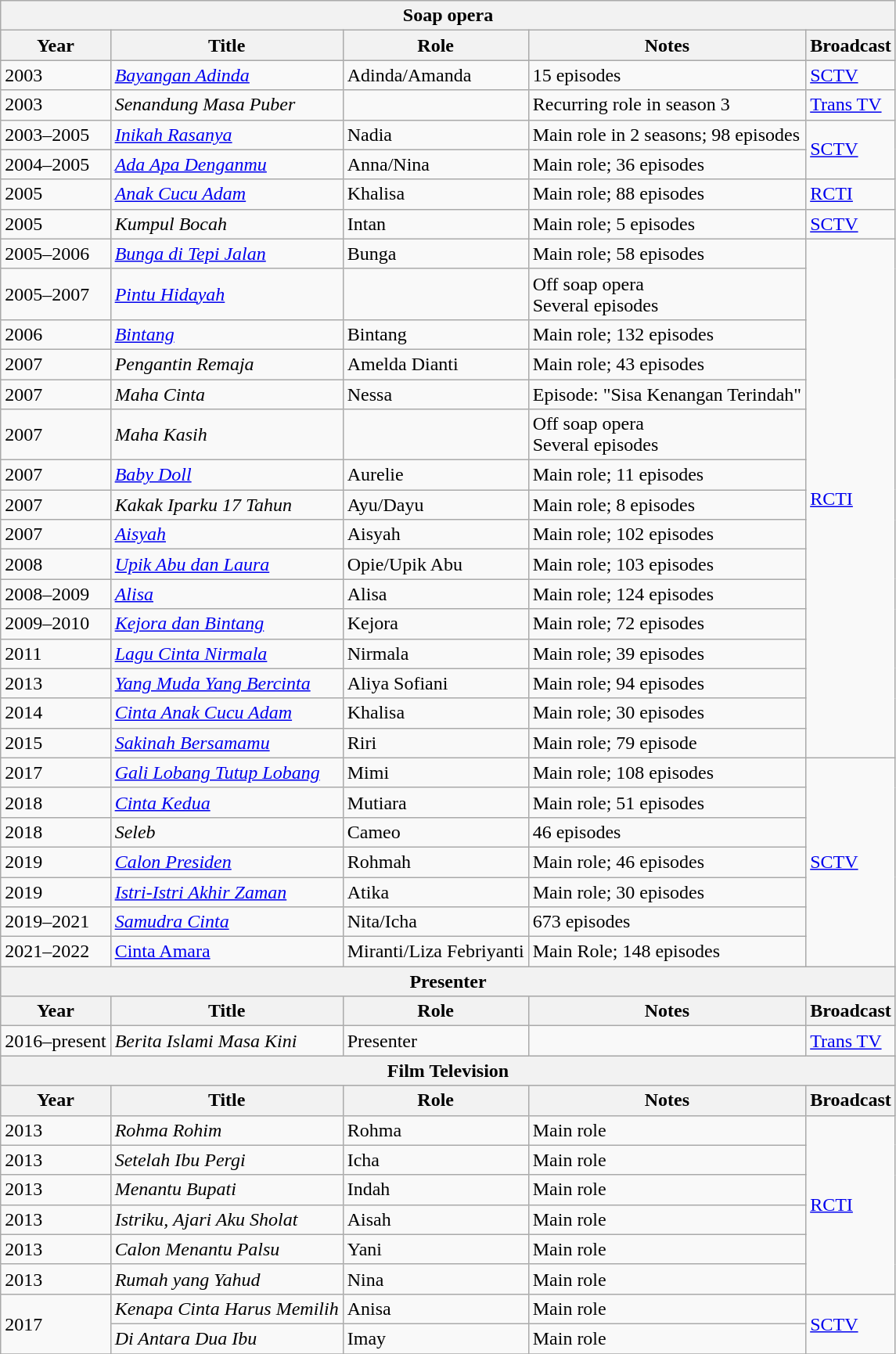<table class="wikitable sortable">
<tr>
<th colspan="5">Soap opera</th>
</tr>
<tr bgcolor="#CCCCCC" align="center">
<th>Year</th>
<th>Title</th>
<th>Role</th>
<th>Notes</th>
<th>Broadcast</th>
</tr>
<tr>
<td>2003</td>
<td><em><a href='#'>Bayangan Adinda</a></em></td>
<td>Adinda/Amanda</td>
<td>15 episodes</td>
<td><a href='#'>SCTV</a></td>
</tr>
<tr>
<td>2003</td>
<td><em>Senandung Masa Puber</em></td>
<td></td>
<td>Recurring role in season 3</td>
<td><a href='#'>Trans TV</a></td>
</tr>
<tr>
<td>2003–2005</td>
<td><em><a href='#'>Inikah Rasanya</a></em></td>
<td>Nadia</td>
<td>Main role in 2 seasons; 98 episodes</td>
<td rowspan="2"><a href='#'>SCTV</a></td>
</tr>
<tr>
<td>2004–2005</td>
<td><em><a href='#'>Ada Apa Denganmu</a></em></td>
<td>Anna/Nina</td>
<td>Main role; 36 episodes</td>
</tr>
<tr>
<td>2005</td>
<td><em><a href='#'>Anak Cucu Adam</a></em></td>
<td>Khalisa</td>
<td>Main role; 88 episodes</td>
<td><a href='#'>RCTI</a></td>
</tr>
<tr>
<td>2005</td>
<td><em>Kumpul Bocah</em></td>
<td>Intan</td>
<td>Main role; 5 episodes</td>
<td><a href='#'>SCTV</a></td>
</tr>
<tr>
<td>2005–2006</td>
<td><em><a href='#'>Bunga di Tepi Jalan</a></em></td>
<td>Bunga</td>
<td>Main role; 58 episodes</td>
<td rowspan="16"><a href='#'>RCTI</a></td>
</tr>
<tr>
<td>2005–2007</td>
<td><em><a href='#'>Pintu Hidayah</a></em></td>
<td></td>
<td>Off soap opera<br>Several episodes</td>
</tr>
<tr>
<td>2006</td>
<td><em><a href='#'>Bintang</a></em></td>
<td>Bintang</td>
<td>Main role; 132 episodes</td>
</tr>
<tr>
<td>2007</td>
<td><em>Pengantin Remaja</em></td>
<td>Amelda Dianti</td>
<td>Main role; 43 episodes</td>
</tr>
<tr>
<td>2007</td>
<td><em>Maha Cinta</em></td>
<td>Nessa</td>
<td>Episode: "Sisa Kenangan Terindah"</td>
</tr>
<tr>
<td>2007</td>
<td><em>Maha Kasih</em></td>
<td></td>
<td>Off soap opera<br>Several episodes</td>
</tr>
<tr>
<td>2007</td>
<td><em><a href='#'>Baby Doll</a></em></td>
<td>Aurelie</td>
<td>Main role; 11 episodes</td>
</tr>
<tr>
<td>2007</td>
<td><em>Kakak Iparku 17 Tahun</em></td>
<td>Ayu/Dayu</td>
<td>Main role; 8 episodes</td>
</tr>
<tr>
<td>2007</td>
<td><em><a href='#'>Aisyah</a></em></td>
<td>Aisyah</td>
<td>Main role; 102 episodes</td>
</tr>
<tr>
<td>2008</td>
<td><em><a href='#'>Upik Abu dan Laura</a></em></td>
<td>Opie/Upik Abu</td>
<td>Main role; 103 episodes</td>
</tr>
<tr>
<td>2008–2009</td>
<td><em><a href='#'>Alisa</a></em></td>
<td>Alisa</td>
<td>Main role; 124 episodes</td>
</tr>
<tr>
<td>2009–2010</td>
<td><em><a href='#'>Kejora dan Bintang</a></em></td>
<td>Kejora</td>
<td>Main role; 72 episodes</td>
</tr>
<tr>
<td>2011</td>
<td><em><a href='#'>Lagu Cinta Nirmala</a></em></td>
<td>Nirmala</td>
<td>Main role; 39 episodes</td>
</tr>
<tr>
<td>2013</td>
<td><em><a href='#'>Yang Muda Yang Bercinta</a></em></td>
<td>Aliya Sofiani</td>
<td>Main role; 94 episodes</td>
</tr>
<tr>
<td>2014</td>
<td><em><a href='#'>Cinta Anak Cucu Adam</a></em></td>
<td>Khalisa</td>
<td>Main role; 30 episodes</td>
</tr>
<tr>
<td>2015</td>
<td><em><a href='#'>Sakinah Bersamamu</a></em></td>
<td>Riri</td>
<td>Main role; 79 episode</td>
</tr>
<tr>
<td>2017</td>
<td><em><a href='#'>Gali Lobang Tutup Lobang</a></em></td>
<td>Mimi</td>
<td>Main role; 108 episodes</td>
<td rowspan="7"><a href='#'>SCTV</a></td>
</tr>
<tr>
<td>2018</td>
<td><em><a href='#'>Cinta Kedua</a></em></td>
<td>Mutiara</td>
<td>Main role; 51 episodes</td>
</tr>
<tr>
<td>2018</td>
<td><em>Seleb</em></td>
<td>Cameo</td>
<td>46 episodes</td>
</tr>
<tr>
<td>2019</td>
<td><em><a href='#'>Calon Presiden</a></em></td>
<td>Rohmah</td>
<td>Main role; 46 episodes</td>
</tr>
<tr>
<td>2019</td>
<td><em><a href='#'>Istri-Istri Akhir Zaman</a></em></td>
<td>Atika</td>
<td>Main role; 30 episodes</td>
</tr>
<tr>
<td>2019–2021</td>
<td><em><a href='#'>Samudra Cinta</a></em></td>
<td>Nita/Icha</td>
<td>673 episodes</td>
</tr>
<tr>
<td>2021–2022</td>
<td><a href='#'>Cinta Amara</a></td>
<td>Miranti/Liza Febriyanti</td>
<td>Main Role; 148 episodes</td>
</tr>
<tr bgcolor="#CCCCCC" align="center">
<th colspan="5">Presenter</th>
</tr>
<tr bgcolor="#CCCCCC" align="center">
<th>Year</th>
<th>Title</th>
<th>Role</th>
<th>Notes</th>
<th>Broadcast</th>
</tr>
<tr>
<td>2016–present</td>
<td><em>Berita Islami Masa Kini</em></td>
<td>Presenter</td>
<td></td>
<td><a href='#'>Trans TV</a></td>
</tr>
<tr bgcolor="#CCCCCC" align="center">
<th colspan="5">Film Television</th>
</tr>
<tr bgcolor="#CCCCCC" align="center">
<th>Year</th>
<th>Title</th>
<th>Role</th>
<th>Notes</th>
<th>Broadcast</th>
</tr>
<tr>
<td>2013</td>
<td><em>Rohma Rohim</em></td>
<td>Rohma</td>
<td>Main role</td>
<td rowspan="6"><a href='#'>RCTI</a></td>
</tr>
<tr>
<td>2013</td>
<td><em>Setelah Ibu Pergi</em></td>
<td>Icha</td>
<td>Main role</td>
</tr>
<tr>
<td>2013</td>
<td><em>Menantu Bupati</em></td>
<td>Indah</td>
<td>Main role</td>
</tr>
<tr>
<td>2013</td>
<td><em>Istriku, Ajari Aku Sholat</em></td>
<td>Aisah</td>
<td>Main role</td>
</tr>
<tr>
<td>2013</td>
<td><em>Calon Menantu Palsu</em></td>
<td>Yani</td>
<td>Main role</td>
</tr>
<tr>
<td>2013</td>
<td><em>Rumah yang Yahud</em></td>
<td>Nina</td>
<td>Main role</td>
</tr>
<tr>
<td rowspan="2">2017</td>
<td><em>Kenapa Cinta Harus Memilih</em></td>
<td>Anisa</td>
<td>Main role</td>
<td rowspan="2"><a href='#'>SCTV</a></td>
</tr>
<tr>
<td><em>Di Antara Dua Ibu</em></td>
<td>Imay</td>
<td>Main role</td>
</tr>
<tr>
</tr>
</table>
